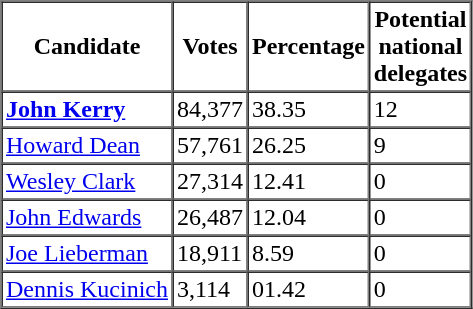<table border="1" cellspacing="0" cellpadding="2">
<tr ---->
<th>Candidate</th>
<th>Votes</th>
<th>Percentage</th>
<th>Potential<br>national<br>delegates</th>
</tr>
<tr ---->
<td><strong><a href='#'>John Kerry</a></strong></td>
<td>84,377</td>
<td>38.35</td>
<td>12</td>
</tr>
<tr ---->
<td><a href='#'>Howard Dean</a></td>
<td>57,761</td>
<td>26.25</td>
<td>9</td>
</tr>
<tr ---->
<td><a href='#'>Wesley Clark</a></td>
<td>27,314</td>
<td>12.41</td>
<td>0</td>
</tr>
<tr ---->
<td><a href='#'>John Edwards</a></td>
<td>26,487</td>
<td>12.04</td>
<td>0</td>
</tr>
<tr ---->
<td><a href='#'>Joe Lieberman</a></td>
<td>18,911</td>
<td>8.59</td>
<td>0</td>
</tr>
<tr ---->
<td><a href='#'>Dennis Kucinich</a></td>
<td>3,114</td>
<td>01.42</td>
<td>0</td>
</tr>
<tr ---->
</tr>
</table>
